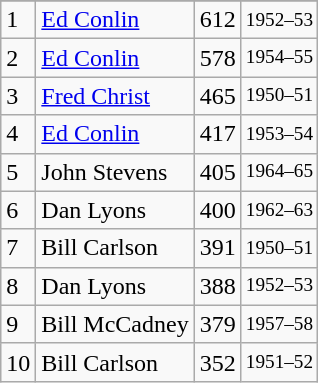<table class="wikitable">
<tr>
</tr>
<tr>
<td>1</td>
<td><a href='#'>Ed Conlin</a></td>
<td>612</td>
<td style="font-size:80%;">1952–53</td>
</tr>
<tr>
<td>2</td>
<td><a href='#'>Ed Conlin</a></td>
<td>578</td>
<td style="font-size:80%;">1954–55</td>
</tr>
<tr>
<td>3</td>
<td><a href='#'>Fred Christ</a></td>
<td>465</td>
<td style="font-size:80%;">1950–51</td>
</tr>
<tr>
<td>4</td>
<td><a href='#'>Ed Conlin</a></td>
<td>417</td>
<td style="font-size:80%;">1953–54</td>
</tr>
<tr>
<td>5</td>
<td>John Stevens</td>
<td>405</td>
<td style="font-size:80%;">1964–65</td>
</tr>
<tr>
<td>6</td>
<td>Dan Lyons</td>
<td>400</td>
<td style="font-size:80%;">1962–63</td>
</tr>
<tr>
<td>7</td>
<td>Bill Carlson</td>
<td>391</td>
<td style="font-size:80%;">1950–51</td>
</tr>
<tr>
<td>8</td>
<td>Dan Lyons</td>
<td>388</td>
<td style="font-size:80%;">1952–53</td>
</tr>
<tr>
<td>9</td>
<td>Bill McCadney</td>
<td>379</td>
<td style="font-size:80%;">1957–58</td>
</tr>
<tr>
<td>10</td>
<td>Bill Carlson</td>
<td>352</td>
<td style="font-size:80%;">1951–52</td>
</tr>
</table>
